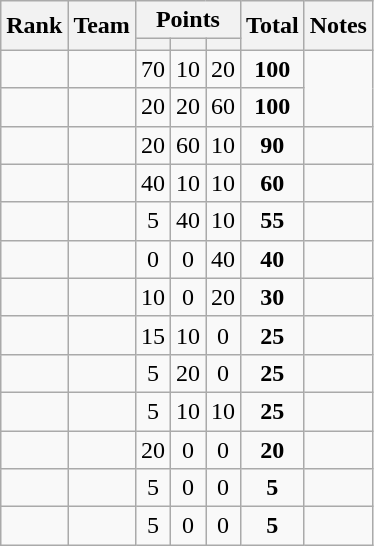<table class="wikitable" style="text-align:center;">
<tr>
<th rowspan="2">Rank</th>
<th rowspan="2">Team</th>
<th colspan="3">Points</th>
<th rowspan="2">Total</th>
<th rowspan="2">Notes</th>
</tr>
<tr>
<th></th>
<th></th>
<th></th>
</tr>
<tr>
<td></td>
<td align="left"></td>
<td>70</td>
<td>10</td>
<td>20</td>
<td><strong>100</strong></td>
<td rowspan="2"></td>
</tr>
<tr>
<td></td>
<td align="left"></td>
<td>20</td>
<td>20</td>
<td>60</td>
<td><strong>100</strong></td>
</tr>
<tr>
<td></td>
<td align="left"></td>
<td>20</td>
<td>60</td>
<td>10</td>
<td><strong>90</strong></td>
<td></td>
</tr>
<tr>
<td></td>
<td align="left"></td>
<td>40</td>
<td>10</td>
<td>10</td>
<td><strong>60</strong></td>
<td></td>
</tr>
<tr>
<td></td>
<td align="left"></td>
<td>5</td>
<td>40</td>
<td>10</td>
<td><strong>55</strong></td>
<td></td>
</tr>
<tr>
<td></td>
<td align="left"></td>
<td>0</td>
<td>0</td>
<td>40</td>
<td><strong>40</strong></td>
<td></td>
</tr>
<tr>
<td></td>
<td align="left"></td>
<td>10</td>
<td>0</td>
<td>20</td>
<td><strong>30</strong></td>
<td></td>
</tr>
<tr>
<td></td>
<td align="left"></td>
<td>15</td>
<td>10</td>
<td>0</td>
<td><strong>25</strong></td>
<td></td>
</tr>
<tr>
<td></td>
<td align="left"></td>
<td>5</td>
<td>20</td>
<td>0</td>
<td><strong>25</strong></td>
<td></td>
</tr>
<tr>
<td></td>
<td align="left"></td>
<td>5</td>
<td>10</td>
<td>10</td>
<td><strong>25</strong></td>
<td></td>
</tr>
<tr>
<td></td>
<td align="left"></td>
<td>20</td>
<td>0</td>
<td>0</td>
<td><strong>20</strong></td>
<td></td>
</tr>
<tr>
<td></td>
<td align="left"></td>
<td>5</td>
<td>0</td>
<td>0</td>
<td><strong>5</strong></td>
<td></td>
</tr>
<tr>
<td></td>
<td align="left"></td>
<td>5</td>
<td>0</td>
<td>0</td>
<td><strong>5</strong></td>
<td></td>
</tr>
</table>
